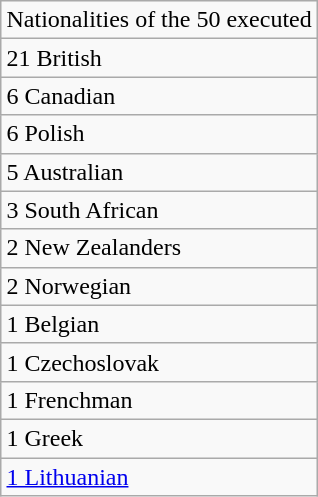<table class="wikitable" align="right">
<tr>
<td>Nationalities of the 50 executed</td>
</tr>
<tr>
<td> 21 British</td>
</tr>
<tr>
<td> 6 Canadian</td>
</tr>
<tr>
<td> 6 Polish</td>
</tr>
<tr>
<td> 5 Australian</td>
</tr>
<tr>
<td> 3 South African</td>
</tr>
<tr>
<td> 2 New Zealanders</td>
</tr>
<tr>
<td> 2 Norwegian</td>
</tr>
<tr>
<td> 1 Belgian</td>
</tr>
<tr>
<td> 1 Czechoslovak</td>
</tr>
<tr>
<td> 1 Frenchman</td>
</tr>
<tr>
<td> 1 Greek</td>
</tr>
<tr>
<td> <a href='#'>1 Lithuanian</a></td>
</tr>
</table>
